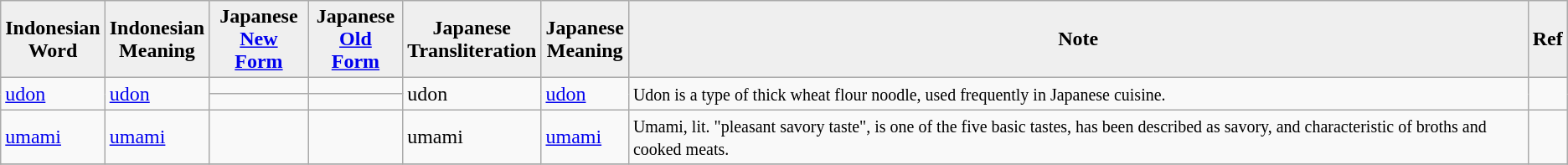<table class="wikitable">
<tr>
<th style="background:#efefef;">Indonesian <br>Word</th>
<th style="background:#efefef;">Indonesian <br>Meaning</th>
<th style="background:#efefef;">Japanese <br><a href='#'>New Form</a></th>
<th style="background:#efefef;">Japanese <br><a href='#'>Old Form</a></th>
<th style="background:#efefef;">Japanese <br>Transliteration</th>
<th style="background:#efefef;">Japanese <br>Meaning</th>
<th style="background:#efefef;">Note</th>
<th style="background:#efefef;">Ref</th>
</tr>
<tr>
<td rowspan="2"><a href='#'>udon</a></td>
<td rowspan="2"><a href='#'>udon</a></td>
<td></td>
<td></td>
<td rowspan="2">udon</td>
<td rowspan="2"><a href='#'>udon</a></td>
<td rowspan="2"><small>Udon is a type of thick wheat flour noodle, used frequently in Japanese cuisine.</small></td>
<td rowspan="2"></td>
</tr>
<tr>
<td></td>
<td></td>
</tr>
<tr>
<td><a href='#'>umami</a></td>
<td><a href='#'>umami</a></td>
<td></td>
<td></td>
<td>umami</td>
<td><a href='#'>umami</a></td>
<td><small>Umami, lit. "pleasant savory taste", is one of the five basic tastes, has been described as savory, and characteristic of broths and cooked meats.</small></td>
<td></td>
</tr>
<tr>
</tr>
</table>
